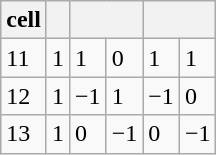<table class="wikitable defaultright col1center col2center col3center">
<tr>
<th>cell</th>
<th></th>
<th colspan=2></th>
<th colspan=2></th>
</tr>
<tr>
<td>11</td>
<td>1</td>
<td>1</td>
<td>0</td>
<td>1</td>
<td>1</td>
</tr>
<tr>
<td>12</td>
<td>1</td>
<td>−1</td>
<td>1</td>
<td>−1</td>
<td>0</td>
</tr>
<tr>
<td>13</td>
<td>1</td>
<td>0</td>
<td>−1</td>
<td>0</td>
<td>−1</td>
</tr>
</table>
